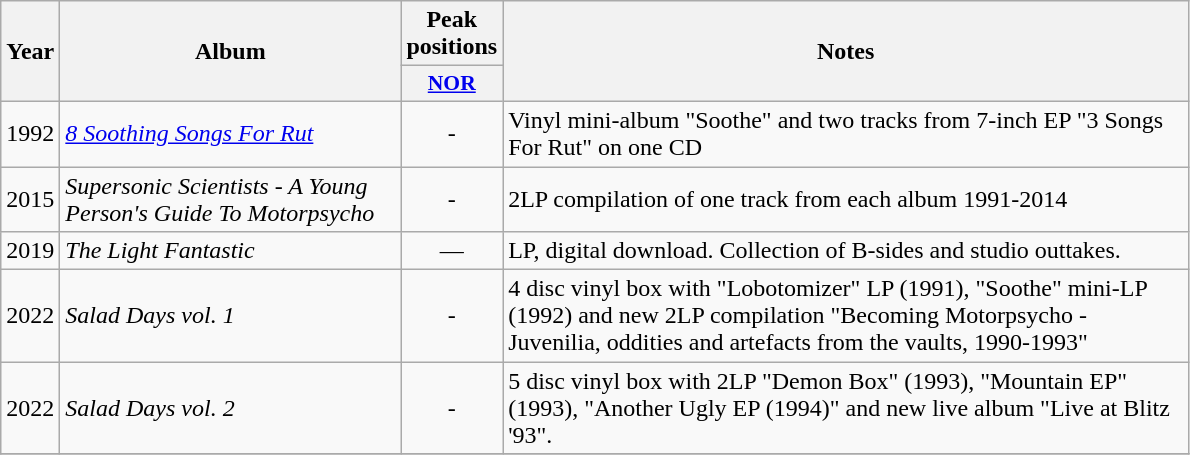<table class="wikitable">
<tr>
<th align="center" rowspan="2" width="10">Year</th>
<th align="center" rowspan="2" width="220">Album</th>
<th align="center" colspan="1" width="20">Peak positions</th>
<th align="center" rowspan="2" width="450">Notes</th>
</tr>
<tr>
<th scope="col" style="width:3em;font-size:90%;"><a href='#'>NOR</a><br></th>
</tr>
<tr>
<td style="text-align:center;">1992</td>
<td><em><a href='#'>8 Soothing Songs For Rut</a></em></td>
<td style="text-align:center;">-</td>
<td style="text-align:left;">Vinyl mini-album "Soothe" and two tracks from 7-inch EP "3 Songs For Rut" on one CD</td>
</tr>
<tr>
<td style="text-align:center;">2015</td>
<td><em>Supersonic Scientists - A Young Person's Guide To Motorpsycho</em></td>
<td style="text-align:center;">-</td>
<td style="text-align:left;">2LP compilation of one track from each album 1991-2014</td>
</tr>
<tr>
<td style="text-align:center;">2019</td>
<td><em>The Light Fantastic</em></td>
<td style="text-align:center;">—</td>
<td style="text-align:left;">LP, digital download. Collection of B-sides and studio outtakes.</td>
</tr>
<tr>
<td style="text-align:center;">2022</td>
<td><em>Salad Days vol. 1</em></td>
<td style="text-align:center;">-</td>
<td style="text-align:left;">4 disc vinyl box with "Lobotomizer" LP (1991), "Soothe" mini-LP (1992) and new 2LP compilation "Becoming Motorpsycho - Juvenilia, oddities and artefacts from the vaults, 1990-1993"</td>
</tr>
<tr>
<td style="text-align:center;">2022</td>
<td><em>Salad Days vol. 2</em></td>
<td style="text-align:center;">-</td>
<td style="text-align:left;">5 disc vinyl box with 2LP "Demon Box" (1993), "Mountain EP" (1993), "Another Ugly EP (1994)" and new live album "Live at Blitz '93".</td>
</tr>
<tr>
</tr>
</table>
